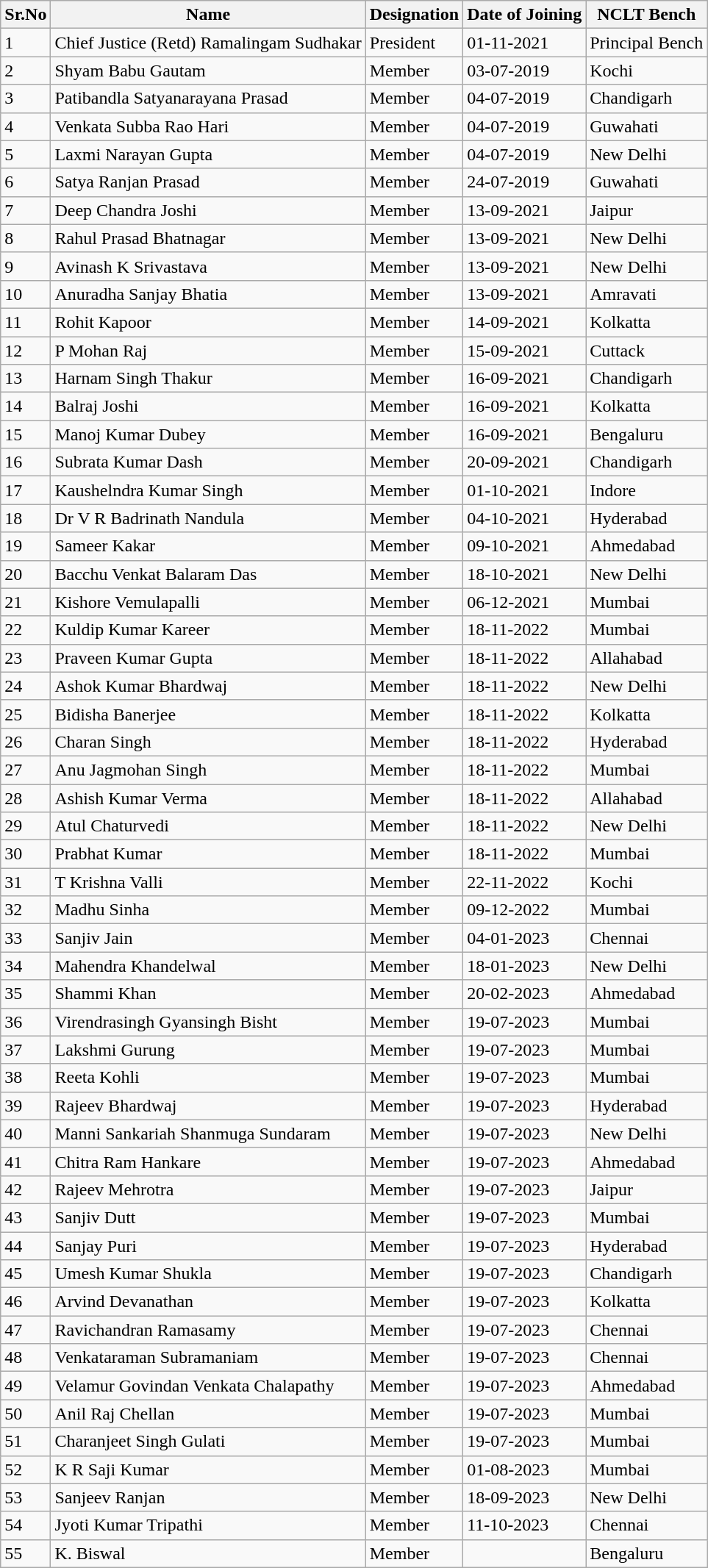<table class="wikitable">
<tr>
<th>Sr.No</th>
<th>Name</th>
<th>Designation</th>
<th>Date of Joining</th>
<th>NCLT Bench</th>
</tr>
<tr>
<td>1</td>
<td>Chief Justice (Retd) Ramalingam Sudhakar</td>
<td>President</td>
<td>01-11-2021</td>
<td>Principal Bench</td>
</tr>
<tr>
<td>2</td>
<td>Shyam Babu Gautam</td>
<td>Member</td>
<td>03-07-2019</td>
<td>Kochi</td>
</tr>
<tr>
<td>3</td>
<td>Patibandla Satyanarayana Prasad</td>
<td>Member</td>
<td>04-07-2019</td>
<td>Chandigarh</td>
</tr>
<tr>
<td>4</td>
<td>Venkata Subba Rao Hari</td>
<td>Member</td>
<td>04-07-2019</td>
<td>Guwahati</td>
</tr>
<tr>
<td>5</td>
<td>Laxmi Narayan Gupta</td>
<td>Member</td>
<td>04-07-2019</td>
<td>New Delhi</td>
</tr>
<tr>
<td>6</td>
<td>Satya Ranjan Prasad</td>
<td>Member</td>
<td>24-07-2019</td>
<td>Guwahati</td>
</tr>
<tr>
<td>7</td>
<td>Deep Chandra Joshi</td>
<td>Member</td>
<td>13-09-2021</td>
<td>Jaipur</td>
</tr>
<tr>
<td>8</td>
<td>Rahul Prasad Bhatnagar</td>
<td>Member</td>
<td>13-09-2021</td>
<td>New Delhi</td>
</tr>
<tr>
<td>9</td>
<td>Avinash K Srivastava</td>
<td>Member</td>
<td>13-09-2021</td>
<td>New Delhi</td>
</tr>
<tr>
<td>10</td>
<td>Anuradha Sanjay Bhatia</td>
<td>Member</td>
<td>13-09-2021</td>
<td>Amravati</td>
</tr>
<tr>
<td>11</td>
<td>Rohit Kapoor</td>
<td>Member</td>
<td>14-09-2021</td>
<td>Kolkatta</td>
</tr>
<tr>
<td>12</td>
<td>P Mohan Raj</td>
<td>Member</td>
<td>15-09-2021</td>
<td>Cuttack</td>
</tr>
<tr>
<td>13</td>
<td>Harnam Singh Thakur</td>
<td>Member</td>
<td>16-09-2021</td>
<td>Chandigarh</td>
</tr>
<tr>
<td>14</td>
<td>Balraj Joshi</td>
<td>Member</td>
<td>16-09-2021</td>
<td>Kolkatta</td>
</tr>
<tr>
<td>15</td>
<td>Manoj Kumar Dubey</td>
<td>Member</td>
<td>16-09-2021</td>
<td>Bengaluru</td>
</tr>
<tr>
<td>16</td>
<td>Subrata Kumar Dash</td>
<td>Member</td>
<td>20-09-2021</td>
<td>Chandigarh</td>
</tr>
<tr>
<td>17</td>
<td>Kaushelndra Kumar Singh</td>
<td>Member</td>
<td>01-10-2021</td>
<td>Indore</td>
</tr>
<tr>
<td>18</td>
<td>Dr V R Badrinath Nandula</td>
<td>Member</td>
<td>04-10-2021</td>
<td>Hyderabad</td>
</tr>
<tr>
<td>19</td>
<td>Sameer Kakar</td>
<td>Member</td>
<td>09-10-2021</td>
<td>Ahmedabad</td>
</tr>
<tr>
<td>20</td>
<td>Bacchu Venkat Balaram Das</td>
<td>Member</td>
<td>18-10-2021</td>
<td>New Delhi</td>
</tr>
<tr>
<td>21</td>
<td>Kishore Vemulapalli</td>
<td>Member</td>
<td>06-12-2021</td>
<td>Mumbai</td>
</tr>
<tr>
<td>22</td>
<td>Kuldip Kumar Kareer</td>
<td>Member</td>
<td>18-11-2022</td>
<td>Mumbai</td>
</tr>
<tr>
<td>23</td>
<td>Praveen Kumar Gupta</td>
<td>Member</td>
<td>18-11-2022</td>
<td>Allahabad</td>
</tr>
<tr>
<td>24</td>
<td>Ashok Kumar Bhardwaj</td>
<td>Member</td>
<td>18-11-2022</td>
<td>New Delhi</td>
</tr>
<tr>
<td>25</td>
<td>Bidisha Banerjee</td>
<td>Member</td>
<td>18-11-2022</td>
<td>Kolkatta</td>
</tr>
<tr>
<td>26</td>
<td>Charan Singh</td>
<td>Member</td>
<td>18-11-2022</td>
<td>Hyderabad</td>
</tr>
<tr>
<td>27</td>
<td>Anu Jagmohan Singh</td>
<td>Member</td>
<td>18-11-2022</td>
<td>Mumbai</td>
</tr>
<tr>
<td>28</td>
<td>Ashish Kumar Verma</td>
<td>Member</td>
<td>18-11-2022</td>
<td>Allahabad</td>
</tr>
<tr>
<td>29</td>
<td>Atul Chaturvedi</td>
<td>Member</td>
<td>18-11-2022</td>
<td>New Delhi</td>
</tr>
<tr>
<td>30</td>
<td>Prabhat Kumar</td>
<td>Member</td>
<td>18-11-2022</td>
<td>Mumbai</td>
</tr>
<tr>
<td>31</td>
<td>T Krishna Valli</td>
<td>Member</td>
<td>22-11-2022</td>
<td>Kochi</td>
</tr>
<tr>
<td>32</td>
<td>Madhu Sinha</td>
<td>Member</td>
<td>09-12-2022</td>
<td>Mumbai</td>
</tr>
<tr>
<td>33</td>
<td>Sanjiv Jain</td>
<td>Member</td>
<td>04-01-2023</td>
<td>Chennai</td>
</tr>
<tr>
<td>34</td>
<td>Mahendra Khandelwal</td>
<td>Member</td>
<td>18-01-2023</td>
<td>New Delhi</td>
</tr>
<tr>
<td>35</td>
<td>Shammi Khan</td>
<td>Member</td>
<td>20-02-2023</td>
<td>Ahmedabad</td>
</tr>
<tr>
<td>36</td>
<td>Virendrasingh Gyansingh Bisht</td>
<td>Member</td>
<td>19-07-2023</td>
<td>Mumbai</td>
</tr>
<tr>
<td>37</td>
<td>Lakshmi Gurung</td>
<td>Member</td>
<td>19-07-2023</td>
<td>Mumbai</td>
</tr>
<tr>
<td>38</td>
<td>Reeta Kohli</td>
<td>Member</td>
<td>19-07-2023</td>
<td>Mumbai</td>
</tr>
<tr>
<td>39</td>
<td>Rajeev Bhardwaj</td>
<td>Member</td>
<td>19-07-2023</td>
<td>Hyderabad</td>
</tr>
<tr>
<td>40</td>
<td>Manni Sankariah Shanmuga Sundaram</td>
<td>Member</td>
<td>19-07-2023</td>
<td>New Delhi</td>
</tr>
<tr>
<td>41</td>
<td>Chitra Ram Hankare</td>
<td>Member</td>
<td>19-07-2023</td>
<td>Ahmedabad</td>
</tr>
<tr>
<td>42</td>
<td>Rajeev Mehrotra</td>
<td>Member</td>
<td>19-07-2023</td>
<td>Jaipur</td>
</tr>
<tr>
<td>43</td>
<td>Sanjiv Dutt</td>
<td>Member</td>
<td>19-07-2023</td>
<td>Mumbai</td>
</tr>
<tr>
<td>44</td>
<td>Sanjay Puri</td>
<td>Member</td>
<td>19-07-2023</td>
<td>Hyderabad</td>
</tr>
<tr>
<td>45</td>
<td>Umesh Kumar Shukla</td>
<td>Member</td>
<td>19-07-2023</td>
<td>Chandigarh</td>
</tr>
<tr>
<td>46</td>
<td>Arvind Devanathan</td>
<td>Member</td>
<td>19-07-2023</td>
<td>Kolkatta</td>
</tr>
<tr>
<td>47</td>
<td>Ravichandran Ramasamy</td>
<td>Member</td>
<td>19-07-2023</td>
<td>Chennai</td>
</tr>
<tr>
<td>48</td>
<td>Venkataraman Subramaniam</td>
<td>Member</td>
<td>19-07-2023</td>
<td>Chennai</td>
</tr>
<tr>
<td>49</td>
<td>Velamur Govindan Venkata Chalapathy</td>
<td>Member</td>
<td>19-07-2023</td>
<td>Ahmedabad</td>
</tr>
<tr>
<td>50</td>
<td>Anil Raj Chellan</td>
<td>Member</td>
<td>19-07-2023</td>
<td>Mumbai</td>
</tr>
<tr>
<td>51</td>
<td>Charanjeet Singh Gulati</td>
<td>Member</td>
<td>19-07-2023</td>
<td>Mumbai</td>
</tr>
<tr>
<td>52</td>
<td>K R Saji Kumar</td>
<td>Member</td>
<td>01-08-2023</td>
<td>Mumbai</td>
</tr>
<tr>
<td>53</td>
<td>Sanjeev Ranjan</td>
<td>Member</td>
<td>18-09-2023</td>
<td>New Delhi</td>
</tr>
<tr>
<td>54</td>
<td>Jyoti Kumar Tripathi</td>
<td>Member</td>
<td>11-10-2023</td>
<td>Chennai</td>
</tr>
<tr>
<td>55</td>
<td>K. Biswal</td>
<td>Member</td>
<td></td>
<td>Bengaluru</td>
</tr>
</table>
